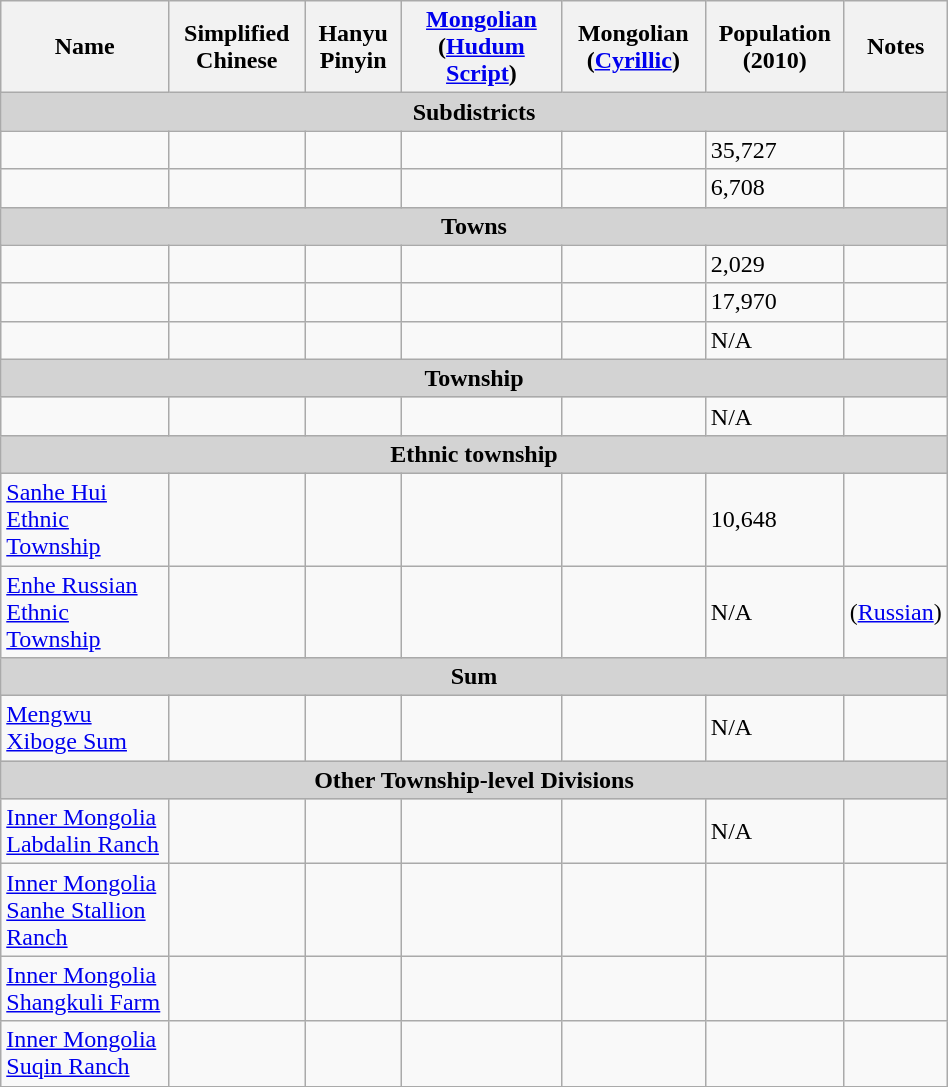<table class="wikitable" align="center" style="width:50%; border="1">
<tr>
<th>Name</th>
<th>Simplified Chinese</th>
<th>Hanyu Pinyin</th>
<th><a href='#'>Mongolian</a> (<a href='#'>Hudum Script</a>)</th>
<th>Mongolian (<a href='#'>Cyrillic</a>)</th>
<th>Population (2010)</th>
<th>Notes</th>
</tr>
<tr>
<td colspan="7"  style="text-align:center; background:#d3d3d3;"><strong>Subdistricts</strong></td>
</tr>
<tr --------->
<td></td>
<td></td>
<td></td>
<td></td>
<td></td>
<td>35,727</td>
<td></td>
</tr>
<tr>
<td></td>
<td></td>
<td></td>
<td></td>
<td></td>
<td>6,708</td>
<td></td>
</tr>
<tr>
<td colspan="7"  style="text-align:center; background:#d3d3d3;"><strong>Towns</strong></td>
</tr>
<tr --------->
<td></td>
<td></td>
<td></td>
<td></td>
<td></td>
<td>2,029</td>
<td></td>
</tr>
<tr>
<td></td>
<td></td>
<td></td>
<td></td>
<td></td>
<td>17,970</td>
<td></td>
</tr>
<tr>
<td></td>
<td></td>
<td></td>
<td></td>
<td></td>
<td>N/A</td>
<td></td>
</tr>
<tr>
<td colspan="7"  style="text-align:center; background:#d3d3d3;"><strong>Township</strong></td>
</tr>
<tr --------->
<td></td>
<td></td>
<td></td>
<td></td>
<td></td>
<td>N/A</td>
<td></td>
</tr>
<tr>
<td colspan="7"  style="text-align:center; background:#d3d3d3;"><strong>Ethnic township</strong></td>
</tr>
<tr --------->
<td><a href='#'>Sanhe Hui Ethnic Township</a></td>
<td></td>
<td></td>
<td></td>
<td></td>
<td>10,648</td>
<td></td>
</tr>
<tr>
<td><a href='#'>Enhe Russian Ethnic Township</a></td>
<td></td>
<td></td>
<td></td>
<td></td>
<td>N/A</td>
<td>(<a href='#'>Russian</a>)<br></td>
</tr>
<tr>
<td colspan="7"  style="text-align:center; background:#d3d3d3;"><strong>Sum</strong></td>
</tr>
<tr --------->
<td><a href='#'>Mengwu Xiboge Sum</a></td>
<td></td>
<td></td>
<td></td>
<td></td>
<td>N/A</td>
<td></td>
</tr>
<tr>
<td colspan="7"  style="text-align:center; background:#d3d3d3;"><strong>Other Township-level Divisions</strong></td>
</tr>
<tr>
<td><a href='#'>Inner Mongolia Labdalin Ranch</a></td>
<td></td>
<td></td>
<td></td>
<td></td>
<td>N/A</td>
<td></td>
</tr>
<tr>
<td><a href='#'>Inner Mongolia Sanhe Stallion Ranch</a></td>
<td></td>
<td></td>
<td></td>
<td></td>
<td></td>
<td></td>
</tr>
<tr>
<td><a href='#'>Inner Mongolia Shangkuli Farm</a></td>
<td></td>
<td></td>
<td></td>
<td></td>
<td></td>
<td></td>
</tr>
<tr>
<td><a href='#'>Inner Mongolia Suqin Ranch</a></td>
<td></td>
<td></td>
<td></td>
<td></td>
<td></td>
<td></td>
</tr>
<tr>
</tr>
</table>
